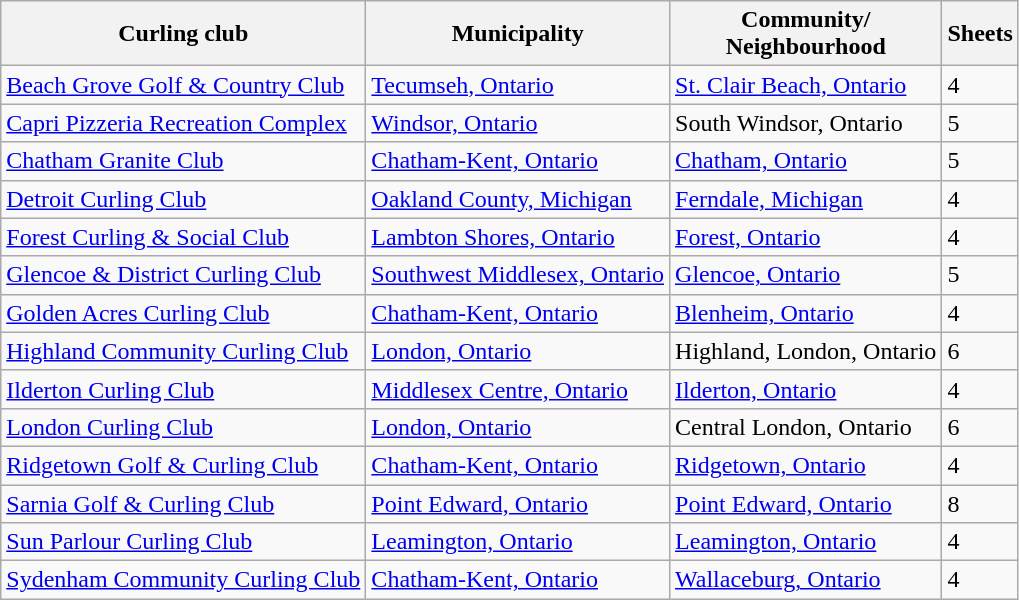<table class="wikitable">
<tr>
<th>Curling club</th>
<th>Municipality</th>
<th>Community/<br>Neighbourhood</th>
<th>Sheets</th>
</tr>
<tr>
<td><a href='#'>Beach Grove Golf & Country Club</a></td>
<td><a href='#'>Tecumseh, Ontario</a></td>
<td><a href='#'>St. Clair Beach, Ontario</a></td>
<td>4</td>
</tr>
<tr>
<td><a href='#'>Capri Pizzeria Recreation Complex</a></td>
<td><a href='#'>Windsor, Ontario</a></td>
<td>South Windsor, Ontario</td>
<td>5</td>
</tr>
<tr>
<td><a href='#'>Chatham Granite Club</a></td>
<td><a href='#'>Chatham-Kent, Ontario</a></td>
<td><a href='#'>Chatham, Ontario</a></td>
<td>5</td>
</tr>
<tr>
<td><a href='#'>Detroit Curling Club</a></td>
<td><a href='#'>Oakland County, Michigan</a></td>
<td><a href='#'>Ferndale, Michigan</a></td>
<td>4</td>
</tr>
<tr>
<td><a href='#'>Forest Curling & Social Club</a></td>
<td><a href='#'>Lambton Shores, Ontario</a></td>
<td><a href='#'>Forest, Ontario</a></td>
<td>4</td>
</tr>
<tr>
<td><a href='#'>Glencoe & District Curling Club</a></td>
<td><a href='#'>Southwest Middlesex, Ontario</a></td>
<td><a href='#'>Glencoe, Ontario</a></td>
<td>5</td>
</tr>
<tr>
<td><a href='#'>Golden Acres Curling Club</a></td>
<td><a href='#'>Chatham-Kent, Ontario</a></td>
<td><a href='#'>Blenheim, Ontario</a></td>
<td>4</td>
</tr>
<tr>
<td><a href='#'>Highland Community Curling Club</a></td>
<td><a href='#'>London, Ontario</a></td>
<td>Highland, London, Ontario</td>
<td>6</td>
</tr>
<tr>
<td><a href='#'>Ilderton Curling Club</a></td>
<td><a href='#'>Middlesex Centre, Ontario</a></td>
<td><a href='#'>Ilderton, Ontario</a></td>
<td>4</td>
</tr>
<tr>
<td><a href='#'>London Curling Club</a></td>
<td><a href='#'>London, Ontario</a></td>
<td>Central London, Ontario</td>
<td>6</td>
</tr>
<tr>
<td><a href='#'>Ridgetown Golf & Curling Club</a></td>
<td><a href='#'>Chatham-Kent, Ontario</a></td>
<td><a href='#'>Ridgetown, Ontario</a></td>
<td>4</td>
</tr>
<tr>
<td><a href='#'>Sarnia Golf & Curling Club</a></td>
<td><a href='#'>Point Edward, Ontario</a></td>
<td><a href='#'>Point Edward, Ontario</a></td>
<td>8</td>
</tr>
<tr>
<td><a href='#'>Sun Parlour Curling Club</a></td>
<td><a href='#'>Leamington, Ontario</a></td>
<td><a href='#'>Leamington, Ontario</a></td>
<td>4</td>
</tr>
<tr>
<td><a href='#'>Sydenham Community Curling Club</a></td>
<td><a href='#'>Chatham-Kent, Ontario</a></td>
<td><a href='#'>Wallaceburg, Ontario</a></td>
<td>4</td>
</tr>
</table>
